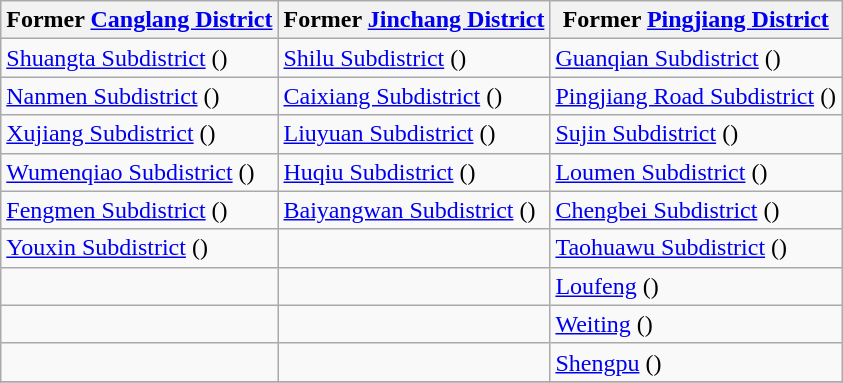<table class="wikitable">
<tr>
<th>Former <a href='#'>Canglang District</a></th>
<th>Former <a href='#'>Jinchang District</a></th>
<th>Former <a href='#'>Pingjiang District</a></th>
</tr>
<tr>
<td><a href='#'>Shuangta Subdistrict</a> ()</td>
<td><a href='#'>Shilu Subdistrict</a> ()</td>
<td><a href='#'>Guanqian Subdistrict</a> ()</td>
</tr>
<tr>
<td><a href='#'>Nanmen Subdistrict</a> ()</td>
<td><a href='#'>Caixiang Subdistrict</a> ()</td>
<td><a href='#'>Pingjiang Road Subdistrict</a> ()</td>
</tr>
<tr>
<td><a href='#'>Xujiang Subdistrict</a> ()</td>
<td><a href='#'>Liuyuan Subdistrict</a> ()</td>
<td><a href='#'>Sujin Subdistrict</a> ()</td>
</tr>
<tr>
<td><a href='#'>Wumenqiao Subdistrict</a> ()</td>
<td><a href='#'>Huqiu Subdistrict</a> ()</td>
<td><a href='#'>Loumen Subdistrict</a> ()</td>
</tr>
<tr>
<td><a href='#'>Fengmen Subdistrict</a> ()</td>
<td><a href='#'>Baiyangwan Subdistrict</a> ()</td>
<td><a href='#'>Chengbei Subdistrict</a> ()</td>
</tr>
<tr>
<td><a href='#'>Youxin Subdistrict</a> ()</td>
<td></td>
<td><a href='#'>Taohuawu Subdistrict</a> ()</td>
</tr>
<tr>
<td></td>
<td></td>
<td><a href='#'>Loufeng</a> ()</td>
</tr>
<tr>
<td></td>
<td></td>
<td><a href='#'>Weiting</a> ()</td>
</tr>
<tr>
<td></td>
<td></td>
<td><a href='#'>Shengpu</a> ()</td>
</tr>
<tr>
</tr>
</table>
